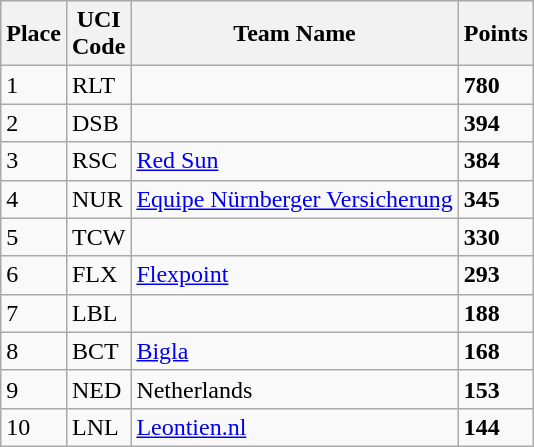<table class="wikitable">
<tr style="background:#ccccff;">
<th>Place</th>
<th>UCI<br>Code</th>
<th>Team Name</th>
<th>Points</th>
</tr>
<tr>
<td>1</td>
<td>RLT</td>
<td></td>
<td><strong>780</strong></td>
</tr>
<tr>
<td>2</td>
<td>DSB</td>
<td></td>
<td><strong>394</strong></td>
</tr>
<tr>
<td>3</td>
<td>RSC</td>
<td><a href='#'>Red Sun</a></td>
<td><strong>384</strong></td>
</tr>
<tr>
<td>4</td>
<td>NUR</td>
<td><a href='#'>Equipe Nürnberger Versicherung</a></td>
<td><strong>345</strong></td>
</tr>
<tr>
<td>5</td>
<td>TCW</td>
<td></td>
<td><strong>330</strong></td>
</tr>
<tr>
<td>6</td>
<td>FLX</td>
<td><a href='#'>Flexpoint</a></td>
<td><strong>293</strong></td>
</tr>
<tr>
<td>7</td>
<td>LBL</td>
<td></td>
<td><strong>188</strong></td>
</tr>
<tr>
<td>8</td>
<td>BCT</td>
<td><a href='#'>Bigla</a></td>
<td><strong>168</strong></td>
</tr>
<tr>
<td>9</td>
<td>NED</td>
<td>Netherlands</td>
<td><strong>153</strong></td>
</tr>
<tr>
<td>10</td>
<td>LNL</td>
<td><a href='#'>Leontien.nl</a></td>
<td><strong>144</strong></td>
</tr>
</table>
